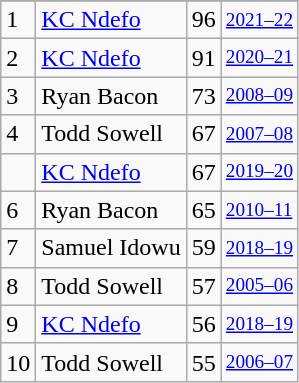<table class="wikitable">
<tr>
</tr>
<tr>
<td>1</td>
<td><a href='#'>KC Ndefo</a></td>
<td>96</td>
<td style="font-size:80%;"><a href='#'>2021–22</a></td>
</tr>
<tr>
<td>2</td>
<td><a href='#'>KC Ndefo</a></td>
<td>91</td>
<td style="font-size:80%;"><a href='#'>2020–21</a></td>
</tr>
<tr>
<td>3</td>
<td>Ryan Bacon</td>
<td>73</td>
<td style="font-size:80%;"><a href='#'>2008–09</a></td>
</tr>
<tr>
<td>4</td>
<td>Todd Sowell</td>
<td>67</td>
<td style="font-size:80%;"><a href='#'>2007–08</a></td>
</tr>
<tr>
<td></td>
<td><a href='#'>KC Ndefo</a></td>
<td>67</td>
<td style="font-size:80%;"><a href='#'>2019–20</a></td>
</tr>
<tr>
<td>6</td>
<td>Ryan Bacon</td>
<td>65</td>
<td style="font-size:80%;"><a href='#'>2010–11</a></td>
</tr>
<tr>
<td>7</td>
<td>Samuel Idowu</td>
<td>59</td>
<td style="font-size:80%;"><a href='#'>2018–19</a></td>
</tr>
<tr>
<td>8</td>
<td>Todd Sowell</td>
<td>57</td>
<td style="font-size:80%;"><a href='#'>2005–06</a></td>
</tr>
<tr>
<td>9</td>
<td><a href='#'>KC Ndefo</a></td>
<td>56</td>
<td style="font-size:80%;"><a href='#'>2018–19</a></td>
</tr>
<tr>
<td>10</td>
<td>Todd Sowell</td>
<td>55</td>
<td style="font-size:80%;"><a href='#'>2006–07</a></td>
</tr>
</table>
